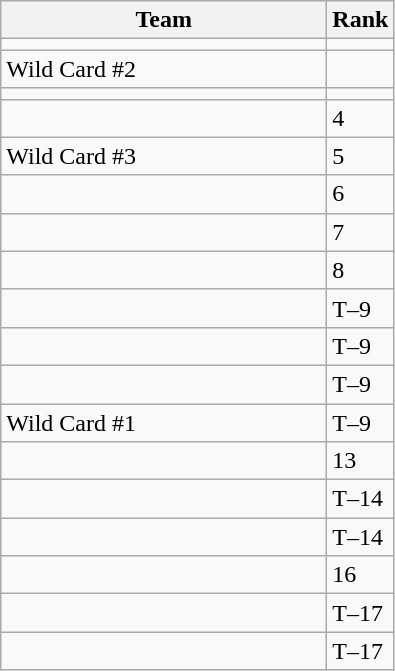<table class="wikitable">
<tr>
<th width=210>Team</th>
<th width=15>Rank</th>
</tr>
<tr>
<td></td>
<td></td>
</tr>
<tr>
<td> Wild Card #2</td>
<td></td>
</tr>
<tr>
<td></td>
<td></td>
</tr>
<tr>
<td></td>
<td>4</td>
</tr>
<tr>
<td> Wild Card #3</td>
<td>5</td>
</tr>
<tr>
<td></td>
<td>6</td>
</tr>
<tr>
<td></td>
<td>7</td>
</tr>
<tr>
<td></td>
<td>8</td>
</tr>
<tr>
<td></td>
<td>T–9</td>
</tr>
<tr>
<td></td>
<td>T–9</td>
</tr>
<tr>
<td></td>
<td>T–9</td>
</tr>
<tr>
<td> Wild Card #1</td>
<td>T–9</td>
</tr>
<tr>
<td></td>
<td>13</td>
</tr>
<tr>
<td></td>
<td>T–14</td>
</tr>
<tr>
<td></td>
<td>T–14</td>
</tr>
<tr>
<td></td>
<td>16</td>
</tr>
<tr>
<td></td>
<td>T–17</td>
</tr>
<tr>
<td></td>
<td>T–17</td>
</tr>
</table>
